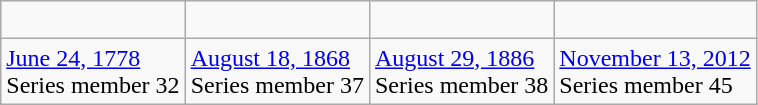<table class=wikitable>
<tr valign=top>
<td><br></td>
<td><br></td>
<td><br></td>
<td><br></td>
</tr>
<tr valign=top>
<td><a href='#'>June 24, 1778</a><br>Series member 32</td>
<td><a href='#'>August 18, 1868</a><br>Series member 37</td>
<td><a href='#'>August 29, 1886</a><br>Series member 38</td>
<td><a href='#'>November 13, 2012</a><br>Series member 45</td>
</tr>
</table>
